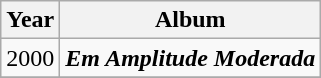<table class="wikitable">
<tr>
<th>Year</th>
<th>Album</th>
</tr>
<tr>
<td>2000</td>
<td><strong><em>Em Amplitude Moderada</em></strong></td>
</tr>
<tr>
</tr>
</table>
